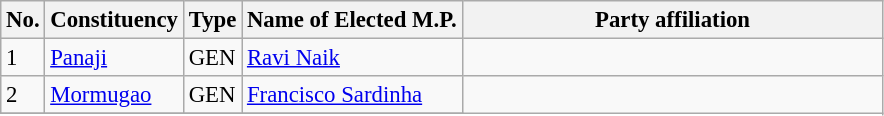<table class="wikitable" style="font-size:95%;">
<tr>
<th>No.</th>
<th>Constituency</th>
<th>Type</th>
<th>Name of Elected M.P.</th>
<th colspan="2" style="width:18em">Party affiliation</th>
</tr>
<tr>
<td>1</td>
<td><a href='#'>Panaji</a></td>
<td>GEN</td>
<td><a href='#'>Ravi Naik</a></td>
<td></td>
</tr>
<tr>
<td>2</td>
<td><a href='#'>Mormugao</a></td>
<td>GEN</td>
<td><a href='#'>Francisco Sardinha</a></td>
</tr>
<tr>
</tr>
</table>
